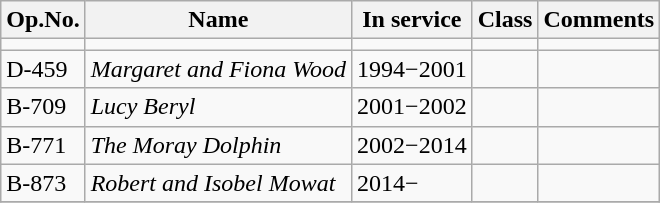<table class="wikitable">
<tr>
<th>Op.No.</th>
<th>Name</th>
<th>In service</th>
<th>Class</th>
<th>Comments</th>
</tr>
<tr>
<td></td>
<td></td>
<td></td>
<td></td>
<td></td>
</tr>
<tr>
<td>D-459</td>
<td><em>Margaret and Fiona Wood</em></td>
<td>1994−2001</td>
<td></td>
<td></td>
</tr>
<tr>
<td>B-709</td>
<td><em>Lucy Beryl</em></td>
<td>2001−2002</td>
<td></td>
<td></td>
</tr>
<tr>
<td>B-771</td>
<td><em>The Moray Dolphin</em></td>
<td>2002−2014</td>
<td></td>
<td></td>
</tr>
<tr>
<td>B-873</td>
<td><em>Robert and Isobel Mowat</em></td>
<td>2014−</td>
<td></td>
<td></td>
</tr>
<tr>
</tr>
</table>
